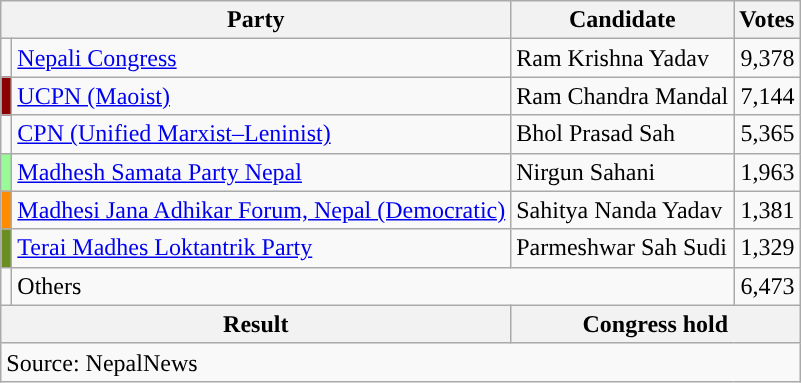<table class="wikitable">
<tr>
<th colspan="2">Party</th>
<th>Candidate</th>
<th>Votes</th>
</tr>
<tr>
<td style="background-color:"></td>
<td><a href='#'>Nepali Congress</a></td>
<td>Ram Krishna Yadav</td>
<td style="text-align:right ">9,378</td>
</tr>
<tr>
<td style="background-color:darkred"></td>
<td><a href='#'>UCPN (Maoist)</a></td>
<td>Ram Chandra Mandal</td>
<td style="text-align:right ">7,144</td>
</tr>
<tr>
<td style="background-color:"></td>
<td><a href='#'>CPN (Unified Marxist–Leninist)</a></td>
<td>Bhol Prasad Sah</td>
<td style="text-align:right ">5,365</td>
</tr>
<tr>
<td style="background-color:palegreen"></td>
<td><a href='#'>Madhesh Samata Party Nepal</a></td>
<td>Nirgun Sahani</td>
<td style="text-align:right ">1,963</td>
</tr>
<tr>
<td style="background-color:darkorange"></td>
<td><a href='#'>Madhesi Jana Adhikar Forum, Nepal (Democratic)</a></td>
<td>Sahitya Nanda Yadav</td>
<td style="text-align:right ">1,381</td>
</tr>
<tr>
<td style="background-color:olivedrab"></td>
<td><a href='#'>Terai Madhes Loktantrik Party</a></td>
<td>Parmeshwar Sah Sudi</td>
<td style="text-align:right ">1,329</td>
</tr>
<tr>
<td></td>
<td colspan="2">Others</td>
<td style="text-align:right ">6,473</td>
</tr>
<tr>
<th colspan="2">Result</th>
<th colspan="2">Congress hold</th>
</tr>
<tr>
<td colspan="4">Source: NepalNews</td>
</tr>
</table>
